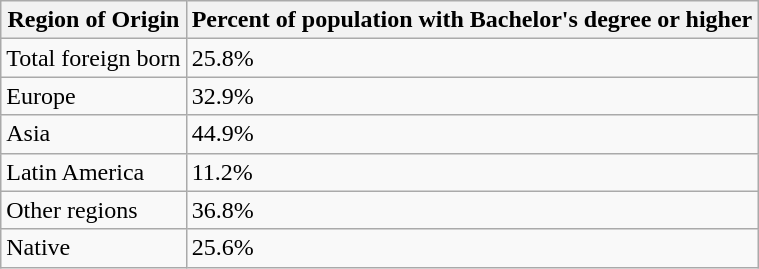<table class="wikitable">
<tr>
<th>Region of Origin</th>
<th>Percent of population with Bachelor's degree or higher</th>
</tr>
<tr>
<td>Total foreign born</td>
<td>25.8%</td>
</tr>
<tr>
<td>Europe</td>
<td>32.9%</td>
</tr>
<tr>
<td>Asia</td>
<td>44.9%</td>
</tr>
<tr>
<td>Latin America</td>
<td>11.2%</td>
</tr>
<tr>
<td>Other regions</td>
<td>36.8%</td>
</tr>
<tr>
<td>Native</td>
<td>25.6%</td>
</tr>
</table>
